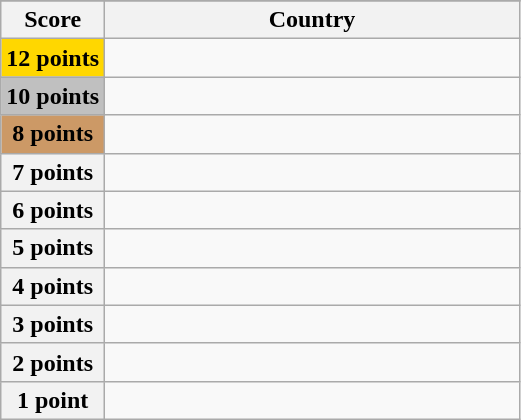<table class="wikitable">
<tr>
</tr>
<tr>
<th scope="col" width="20%">Score</th>
<th scope="col">Country</th>
</tr>
<tr>
<th scope="row" style="background:gold">12 points</th>
<td></td>
</tr>
<tr>
<th scope="row" style="background:silver">10 points</th>
<td></td>
</tr>
<tr>
<th scope="row" style="background:#CC9966">8 points</th>
<td></td>
</tr>
<tr>
<th scope="row">7 points</th>
<td></td>
</tr>
<tr>
<th scope="row">6 points</th>
<td></td>
</tr>
<tr>
<th scope="row">5 points</th>
<td></td>
</tr>
<tr>
<th scope="row">4 points</th>
<td></td>
</tr>
<tr>
<th scope="row">3 points</th>
<td></td>
</tr>
<tr>
<th scope="row">2 points</th>
<td></td>
</tr>
<tr>
<th scope="row">1 point</th>
<td></td>
</tr>
</table>
